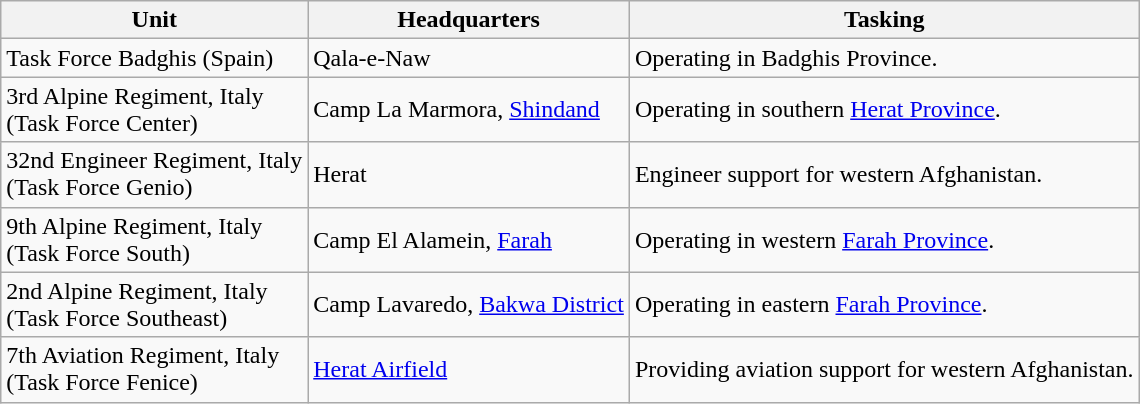<table class="wikitable">
<tr>
<th>Unit</th>
<th>Headquarters</th>
<th>Tasking</th>
</tr>
<tr>
<td>Task Force Badghis (Spain)</td>
<td>Qala-e-Naw</td>
<td>Operating in Badghis Province.</td>
</tr>
<tr>
<td>3rd Alpine Regiment, Italy <br>(Task Force Center)</td>
<td>Camp La Marmora, <a href='#'>Shindand</a></td>
<td>Operating in southern <a href='#'>Herat Province</a>.</td>
</tr>
<tr>
<td>32nd Engineer Regiment, Italy <br>(Task Force Genio)</td>
<td>Herat</td>
<td>Engineer support for western Afghanistan.</td>
</tr>
<tr>
<td>9th Alpine Regiment, Italy <br>(Task Force South)</td>
<td>Camp El Alamein, <a href='#'>Farah</a></td>
<td>Operating in western <a href='#'>Farah Province</a>.</td>
</tr>
<tr>
<td>2nd Alpine Regiment, Italy <br>(Task Force Southeast)</td>
<td>Camp Lavaredo, <a href='#'>Bakwa District</a></td>
<td>Operating in eastern <a href='#'>Farah Province</a>.</td>
</tr>
<tr>
<td>7th Aviation Regiment, Italy <br>(Task Force Fenice)</td>
<td><a href='#'>Herat Airfield</a></td>
<td>Providing aviation support for western Afghanistan.</td>
</tr>
</table>
